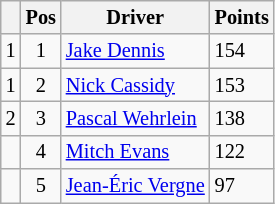<table class="wikitable" style="font-size: 85%;">
<tr>
<th></th>
<th>Pos</th>
<th>Driver</th>
<th>Points</th>
</tr>
<tr>
<td align="left"> 1</td>
<td align="center">1</td>
<td> <a href='#'>Jake Dennis</a></td>
<td align="left">154</td>
</tr>
<tr>
<td align="left"> 1</td>
<td align="center">2</td>
<td> <a href='#'>Nick Cassidy</a></td>
<td align="left">153</td>
</tr>
<tr>
<td align="left"> 2</td>
<td align="center">3</td>
<td> <a href='#'>Pascal Wehrlein</a></td>
<td align="left">138</td>
</tr>
<tr>
<td align="left"></td>
<td align="center">4</td>
<td> <a href='#'>Mitch Evans</a></td>
<td align="left">122</td>
</tr>
<tr>
<td align="left"></td>
<td align="center">5</td>
<td> <a href='#'>Jean-Éric Vergne</a></td>
<td align="left">97</td>
</tr>
</table>
